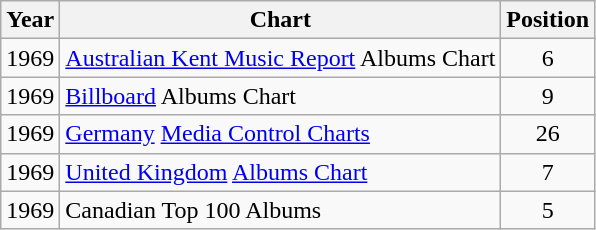<table class="wikitable" style="text-align: center">
<tr>
<th>Year</th>
<th>Chart</th>
<th>Position</th>
</tr>
<tr>
<td>1969</td>
<td align="left"><a href='#'>Australian Kent Music Report</a> Albums Chart</td>
<td>6</td>
</tr>
<tr>
<td>1969</td>
<td align="left"><a href='#'>Billboard</a> Albums Chart</td>
<td>9</td>
</tr>
<tr>
<td>1969</td>
<td align="left"><a href='#'>Germany</a> <a href='#'>Media Control Charts</a></td>
<td>26</td>
</tr>
<tr>
<td>1969</td>
<td align="left"><a href='#'>United Kingdom</a> <a href='#'>Albums Chart</a></td>
<td>7</td>
</tr>
<tr>
<td>1969</td>
<td align="left">Canadian Top 100 Albums</td>
<td>5</td>
</tr>
</table>
